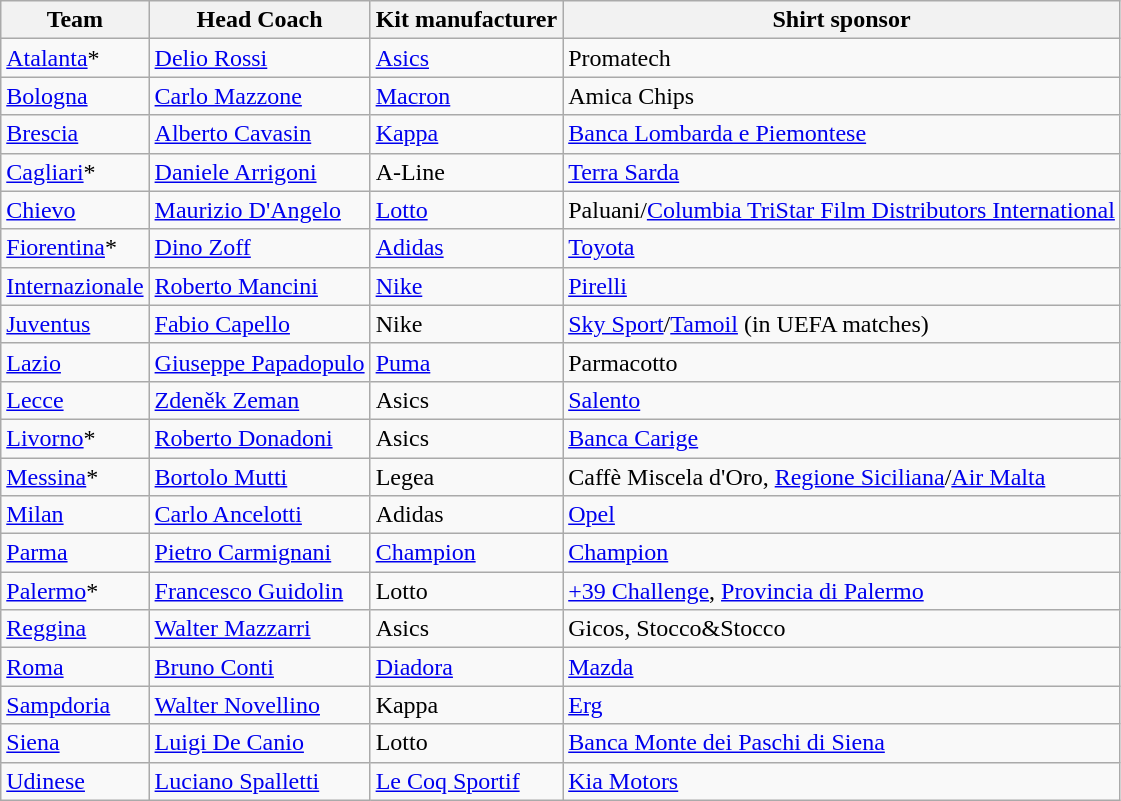<table class="wikitable sortable">
<tr>
<th>Team</th>
<th>Head Coach</th>
<th>Kit manufacturer</th>
<th>Shirt sponsor</th>
</tr>
<tr>
<td><a href='#'>Atalanta</a>*</td>
<td> <a href='#'>Delio Rossi</a></td>
<td><a href='#'>Asics</a></td>
<td>Promatech</td>
</tr>
<tr>
<td><a href='#'>Bologna</a></td>
<td> <a href='#'>Carlo Mazzone</a></td>
<td><a href='#'>Macron</a></td>
<td>Amica Chips</td>
</tr>
<tr>
<td><a href='#'>Brescia</a></td>
<td> <a href='#'>Alberto Cavasin</a></td>
<td><a href='#'>Kappa</a></td>
<td><a href='#'>Banca Lombarda e Piemontese</a></td>
</tr>
<tr>
<td><a href='#'>Cagliari</a>*</td>
<td> <a href='#'>Daniele Arrigoni</a></td>
<td>A-Line</td>
<td><a href='#'>Terra Sarda</a></td>
</tr>
<tr>
<td><a href='#'>Chievo</a></td>
<td> <a href='#'>Maurizio D'Angelo</a></td>
<td><a href='#'>Lotto</a></td>
<td>Paluani/<a href='#'>Columbia TriStar Film Distributors International</a></td>
</tr>
<tr>
<td><a href='#'>Fiorentina</a>*</td>
<td> <a href='#'>Dino Zoff</a></td>
<td><a href='#'>Adidas</a></td>
<td><a href='#'>Toyota</a></td>
</tr>
<tr>
<td><a href='#'>Internazionale</a></td>
<td> <a href='#'>Roberto Mancini</a></td>
<td><a href='#'>Nike</a></td>
<td><a href='#'>Pirelli</a></td>
</tr>
<tr>
<td><a href='#'>Juventus</a></td>
<td> <a href='#'>Fabio Capello</a></td>
<td>Nike</td>
<td><a href='#'>Sky Sport</a>/<a href='#'>Tamoil</a> (in UEFA matches)</td>
</tr>
<tr>
<td><a href='#'>Lazio</a></td>
<td> <a href='#'>Giuseppe Papadopulo</a></td>
<td><a href='#'>Puma</a></td>
<td>Parmacotto</td>
</tr>
<tr>
<td><a href='#'>Lecce</a></td>
<td> <a href='#'>Zdeněk Zeman</a></td>
<td>Asics</td>
<td><a href='#'>Salento</a></td>
</tr>
<tr>
<td><a href='#'>Livorno</a>*</td>
<td> <a href='#'>Roberto Donadoni</a></td>
<td>Asics</td>
<td><a href='#'>Banca Carige</a></td>
</tr>
<tr>
<td><a href='#'>Messina</a>*</td>
<td> <a href='#'>Bortolo Mutti</a></td>
<td>Legea</td>
<td>Caffè Miscela d'Oro, <a href='#'>Regione Siciliana</a>/<a href='#'>Air Malta</a></td>
</tr>
<tr>
<td><a href='#'>Milan</a></td>
<td> <a href='#'>Carlo Ancelotti</a></td>
<td>Adidas</td>
<td><a href='#'>Opel</a></td>
</tr>
<tr>
<td><a href='#'>Parma</a></td>
<td> <a href='#'>Pietro Carmignani</a></td>
<td><a href='#'>Champion</a></td>
<td><a href='#'>Champion</a></td>
</tr>
<tr>
<td><a href='#'>Palermo</a>*</td>
<td> <a href='#'>Francesco Guidolin</a></td>
<td>Lotto</td>
<td><a href='#'>+39 Challenge</a>, <a href='#'>Provincia di Palermo</a></td>
</tr>
<tr>
<td><a href='#'>Reggina</a></td>
<td> <a href='#'>Walter Mazzarri</a></td>
<td>Asics</td>
<td>Gicos, Stocco&Stocco</td>
</tr>
<tr>
<td><a href='#'>Roma</a></td>
<td> <a href='#'>Bruno Conti</a></td>
<td><a href='#'>Diadora</a></td>
<td><a href='#'>Mazda</a></td>
</tr>
<tr>
<td><a href='#'>Sampdoria</a></td>
<td> <a href='#'>Walter Novellino</a></td>
<td>Kappa</td>
<td><a href='#'>Erg</a></td>
</tr>
<tr>
<td><a href='#'>Siena</a></td>
<td> <a href='#'>Luigi De Canio</a></td>
<td>Lotto</td>
<td><a href='#'>Banca Monte dei Paschi di Siena</a></td>
</tr>
<tr>
<td><a href='#'>Udinese</a></td>
<td> <a href='#'>Luciano Spalletti</a></td>
<td><a href='#'>Le Coq Sportif</a></td>
<td><a href='#'>Kia Motors</a></td>
</tr>
</table>
